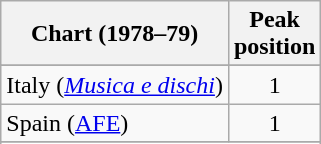<table class="wikitable sortable">
<tr>
<th>Chart (1978–79)</th>
<th>Peak<br>position</th>
</tr>
<tr>
</tr>
<tr>
<td align="left">Italy (<em><a href='#'>Musica e dischi</a></em>)</td>
<td align="center">1</td>
</tr>
<tr>
<td>Spain (<a href='#'>AFE</a>)</td>
<td align="center">1</td>
</tr>
<tr>
</tr>
<tr>
</tr>
<tr>
</tr>
</table>
